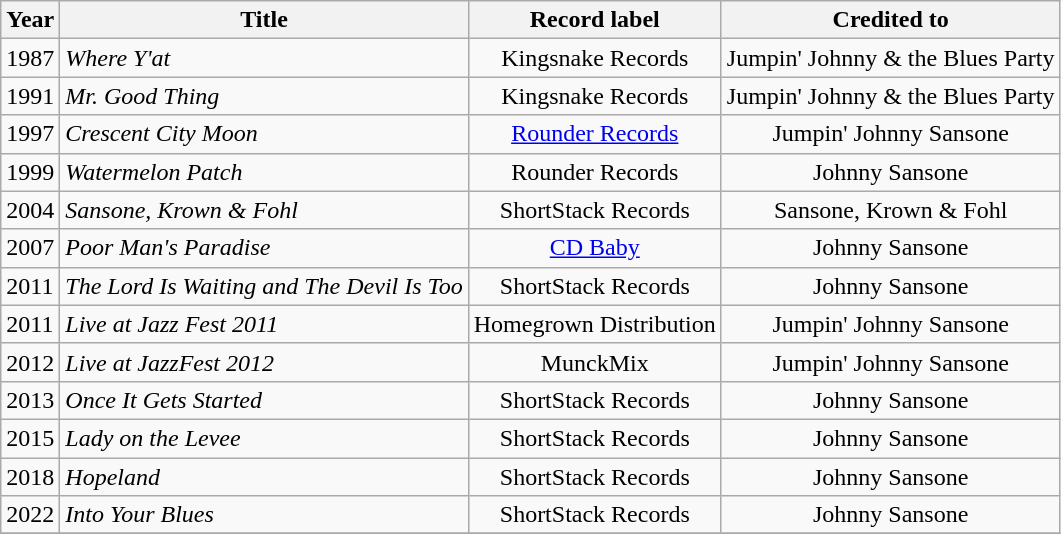<table class="wikitable sortable">
<tr>
<th>Year</th>
<th>Title</th>
<th>Record label</th>
<th>Credited to</th>
</tr>
<tr>
<td>1987</td>
<td><em>Where Y'at</em></td>
<td style="text-align:center;">Kingsnake Records</td>
<td style="text-align:center;">Jumpin' Johnny & the Blues Party</td>
</tr>
<tr>
<td>1991</td>
<td><em>Mr. Good Thing</em></td>
<td style="text-align:center;">Kingsnake Records</td>
<td style="text-align:center;">Jumpin' Johnny & the Blues Party</td>
</tr>
<tr>
<td>1997</td>
<td><em>Crescent City Moon</em></td>
<td style="text-align:center;"><a href='#'>Rounder Records</a></td>
<td style="text-align:center;">Jumpin' Johnny Sansone</td>
</tr>
<tr>
<td>1999</td>
<td><em>Watermelon Patch</em></td>
<td style="text-align:center;">Rounder Records</td>
<td style="text-align:center;">Johnny Sansone</td>
</tr>
<tr>
<td>2004</td>
<td><em>Sansone, Krown & Fohl</em></td>
<td style="text-align:center;">ShortStack Records</td>
<td style="text-align:center;">Sansone, Krown & Fohl</td>
</tr>
<tr>
<td>2007</td>
<td><em>Poor Man's Paradise</em></td>
<td style="text-align:center;"><a href='#'>CD Baby</a></td>
<td style="text-align:center;">Johnny Sansone</td>
</tr>
<tr>
<td>2011</td>
<td><em>The Lord Is Waiting and The Devil Is Too</em></td>
<td style="text-align:center;">ShortStack Records</td>
<td style="text-align:center;">Johnny Sansone</td>
</tr>
<tr>
<td>2011</td>
<td><em>Live at Jazz Fest 2011</em></td>
<td style="text-align:center;">Homegrown Distribution</td>
<td style="text-align:center;">Jumpin' Johnny Sansone</td>
</tr>
<tr>
<td>2012</td>
<td><em>Live at JazzFest 2012</em></td>
<td style="text-align:center;">MunckMix</td>
<td style="text-align:center;">Jumpin' Johnny Sansone</td>
</tr>
<tr>
<td>2013</td>
<td><em>Once It Gets Started</em></td>
<td style="text-align:center;">ShortStack Records</td>
<td style="text-align:center;">Johnny Sansone</td>
</tr>
<tr>
<td>2015</td>
<td><em>Lady on the Levee</em></td>
<td style="text-align:center;">ShortStack Records</td>
<td style="text-align:center;">Johnny Sansone</td>
</tr>
<tr>
<td>2018</td>
<td><em>Hopeland</em></td>
<td style="text-align:center;">ShortStack Records</td>
<td style="text-align:center;">Johnny Sansone</td>
</tr>
<tr>
<td>2022</td>
<td><em>Into Your Blues</em></td>
<td style="text-align:center;">ShortStack Records</td>
<td style="text-align:center;">Johnny Sansone</td>
</tr>
<tr>
</tr>
</table>
